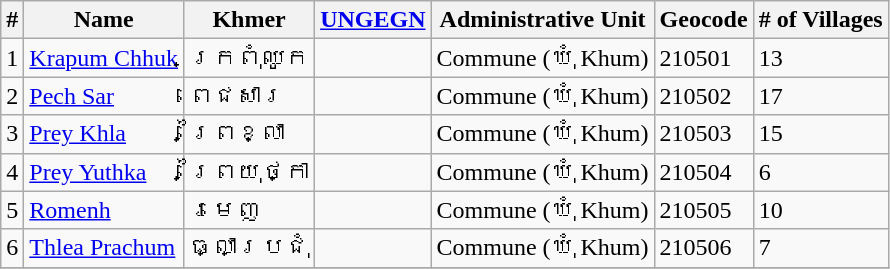<table class="wikitable sortable">
<tr>
<th>#</th>
<th>Name</th>
<th>Khmer</th>
<th><a href='#'>UNGEGN</a></th>
<th>Administrative Unit</th>
<th>Geocode</th>
<th># of Villages</th>
</tr>
<tr>
<td>1</td>
<td><a href='#'>Krapum Chhuk</a></td>
<td>ក្រពុំឈូក</td>
<td></td>
<td>Commune (ឃុំ Khum)</td>
<td>210501</td>
<td>13</td>
</tr>
<tr>
<td>2</td>
<td><a href='#'>Pech Sar</a></td>
<td>ពេជសារ</td>
<td></td>
<td>Commune (ឃុំ Khum)</td>
<td>210502</td>
<td>17</td>
</tr>
<tr>
<td>3</td>
<td><a href='#'>Prey Khla</a></td>
<td>ព្រៃខ្លា</td>
<td></td>
<td>Commune (ឃុំ Khum)</td>
<td>210503</td>
<td>15</td>
</tr>
<tr>
<td>4</td>
<td><a href='#'>Prey Yuthka</a></td>
<td>ព្រៃយុថ្កា</td>
<td></td>
<td>Commune (ឃុំ Khum)</td>
<td>210504</td>
<td>6</td>
</tr>
<tr>
<td>5</td>
<td><a href='#'>Romenh</a></td>
<td>រមេញ</td>
<td></td>
<td>Commune (ឃុំ Khum)</td>
<td>210505</td>
<td>10</td>
</tr>
<tr>
<td>6</td>
<td><a href='#'>Thlea Prachum</a></td>
<td>ធ្លាប្រជុំ</td>
<td></td>
<td>Commune (ឃុំ Khum)</td>
<td>210506</td>
<td>7</td>
</tr>
<tr>
</tr>
</table>
